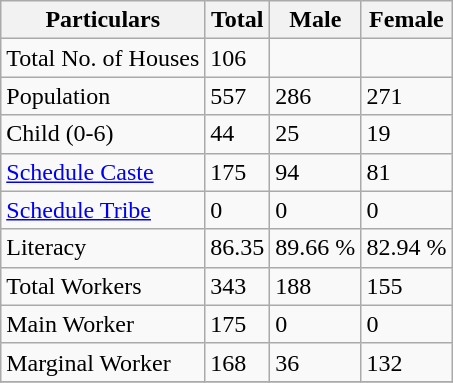<table class="wikitable sortable">
<tr>
<th>Particulars</th>
<th>Total</th>
<th>Male</th>
<th>Female</th>
</tr>
<tr>
<td>Total No. of Houses</td>
<td>106</td>
<td></td>
<td></td>
</tr>
<tr>
<td>Population</td>
<td>557</td>
<td>286</td>
<td>271</td>
</tr>
<tr>
<td>Child (0-6)</td>
<td>44</td>
<td>25</td>
<td>19</td>
</tr>
<tr>
<td><a href='#'>Schedule Caste</a></td>
<td>175</td>
<td>94</td>
<td>81</td>
</tr>
<tr>
<td><a href='#'>Schedule Tribe</a></td>
<td>0</td>
<td>0</td>
<td>0</td>
</tr>
<tr>
<td>Literacy</td>
<td>86.35</td>
<td>89.66  %</td>
<td>82.94  %</td>
</tr>
<tr>
<td>Total Workers</td>
<td>343</td>
<td>188</td>
<td>155</td>
</tr>
<tr>
<td>Main Worker</td>
<td>175</td>
<td>0</td>
<td>0</td>
</tr>
<tr>
<td>Marginal Worker</td>
<td>168</td>
<td>36</td>
<td>132</td>
</tr>
<tr>
</tr>
</table>
